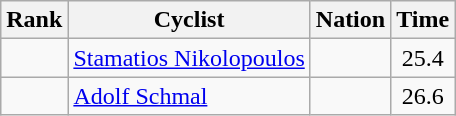<table class="wikitable sortable" style="text-align:center">
<tr>
<th>Rank</th>
<th>Cyclist</th>
<th>Nation</th>
<th>Time</th>
</tr>
<tr>
<td></td>
<td align=left><a href='#'>Stamatios Nikolopoulos</a></td>
<td align=left></td>
<td>25.4</td>
</tr>
<tr>
<td></td>
<td align=left><a href='#'>Adolf Schmal</a></td>
<td align=left></td>
<td>26.6</td>
</tr>
</table>
